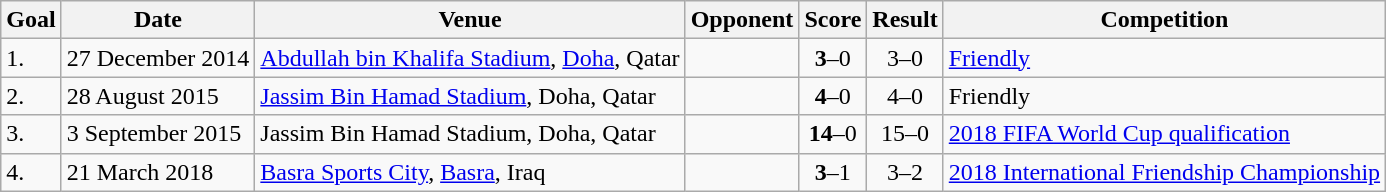<table class="wikitable plainrowheaders sortable">
<tr>
<th>Goal</th>
<th>Date</th>
<th>Venue</th>
<th>Opponent</th>
<th>Score</th>
<th>Result</th>
<th>Competition</th>
</tr>
<tr>
<td>1.</td>
<td>27 December 2014</td>
<td><a href='#'>Abdullah bin Khalifa Stadium</a>, <a href='#'>Doha</a>, Qatar</td>
<td></td>
<td align=center><strong>3</strong>–0</td>
<td align=center>3–0</td>
<td><a href='#'>Friendly</a></td>
</tr>
<tr>
<td>2.</td>
<td>28 August 2015</td>
<td><a href='#'>Jassim Bin Hamad Stadium</a>, Doha, Qatar</td>
<td></td>
<td align=center><strong>4</strong>–0</td>
<td align=center>4–0</td>
<td>Friendly</td>
</tr>
<tr>
<td>3.</td>
<td>3 September 2015</td>
<td>Jassim Bin Hamad Stadium, Doha, Qatar</td>
<td></td>
<td align=center><strong>14</strong>–0</td>
<td align=center>15–0</td>
<td><a href='#'>2018 FIFA World Cup qualification</a></td>
</tr>
<tr>
<td>4.</td>
<td>21 March 2018</td>
<td><a href='#'>Basra Sports City</a>, <a href='#'>Basra</a>, Iraq</td>
<td></td>
<td align=center><strong>3</strong>–1</td>
<td align=center>3–2</td>
<td><a href='#'>2018 International Friendship Championship</a></td>
</tr>
</table>
